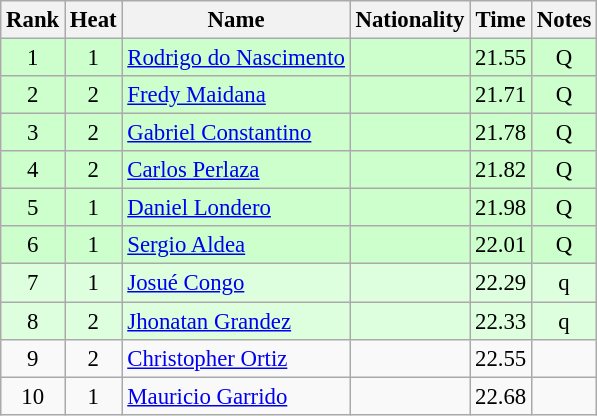<table class="wikitable sortable" style="text-align:center;font-size:95%">
<tr>
<th>Rank</th>
<th>Heat</th>
<th>Name</th>
<th>Nationality</th>
<th>Time</th>
<th>Notes</th>
</tr>
<tr bgcolor=ccffcc>
<td>1</td>
<td>1</td>
<td align=left><a href='#'>Rodrigo do Nascimento</a></td>
<td align=left></td>
<td>21.55</td>
<td>Q</td>
</tr>
<tr bgcolor=ccffcc>
<td>2</td>
<td>2</td>
<td align=left><a href='#'>Fredy Maidana</a></td>
<td align=left></td>
<td>21.71</td>
<td>Q</td>
</tr>
<tr bgcolor=ccffcc>
<td>3</td>
<td>2</td>
<td align=left><a href='#'>Gabriel Constantino</a></td>
<td align=left></td>
<td>21.78</td>
<td>Q</td>
</tr>
<tr bgcolor=ccffcc>
<td>4</td>
<td>2</td>
<td align=left><a href='#'>Carlos Perlaza</a></td>
<td align=left></td>
<td>21.82</td>
<td>Q</td>
</tr>
<tr bgcolor=ccffcc>
<td>5</td>
<td>1</td>
<td align=left><a href='#'>Daniel Londero</a></td>
<td align=left></td>
<td>21.98</td>
<td>Q</td>
</tr>
<tr bgcolor=ccffcc>
<td>6</td>
<td>1</td>
<td align=left><a href='#'>Sergio Aldea</a></td>
<td align=left></td>
<td>22.01</td>
<td>Q</td>
</tr>
<tr bgcolor=ddffdd>
<td>7</td>
<td>1</td>
<td align=left><a href='#'>Josué Congo</a></td>
<td align=left></td>
<td>22.29</td>
<td>q</td>
</tr>
<tr bgcolor=ddffdd>
<td>8</td>
<td>2</td>
<td align=left><a href='#'>Jhonatan Grandez</a></td>
<td align=left></td>
<td>22.33</td>
<td>q</td>
</tr>
<tr>
<td>9</td>
<td>2</td>
<td align=left><a href='#'>Christopher Ortiz</a></td>
<td align=left></td>
<td>22.55</td>
<td></td>
</tr>
<tr>
<td>10</td>
<td>1</td>
<td align=left><a href='#'>Mauricio Garrido</a></td>
<td align=left></td>
<td>22.68</td>
<td></td>
</tr>
</table>
